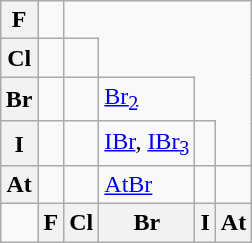<table class="wikitable" style="margin: 1em auto 1em auto">
<tr>
<th>F</th>
<td></td>
</tr>
<tr>
<th>Cl</th>
<td></td>
<td></td>
</tr>
<tr>
<th>Br</th>
<td></td>
<td></td>
<td><a href='#'>Br<sub>2</sub></a></td>
</tr>
<tr>
<th>I</th>
<td></td>
<td></td>
<td><a href='#'>IBr</a>, <a href='#'>IBr<sub>3</sub></a></td>
<td></td>
</tr>
<tr>
<th>At</th>
<td></td>
<td></td>
<td><a href='#'>AtBr</a></td>
<td></td>
<td></td>
</tr>
<tr>
<th style="border: none; background: none;"></th>
<th>F</th>
<th>Cl</th>
<th>Br</th>
<th>I</th>
<th>At</th>
</tr>
</table>
